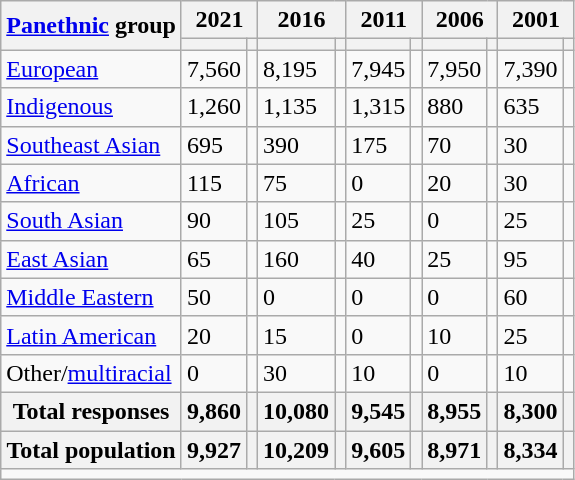<table class="wikitable collapsible sortable">
<tr>
<th rowspan="2"><a href='#'>Panethnic</a> group</th>
<th colspan="2">2021</th>
<th colspan="2">2016</th>
<th colspan="2">2011</th>
<th colspan="2">2006</th>
<th colspan="2">2001</th>
</tr>
<tr>
<th><a href='#'></a></th>
<th></th>
<th></th>
<th></th>
<th></th>
<th></th>
<th></th>
<th></th>
<th></th>
<th></th>
</tr>
<tr>
<td><a href='#'>European</a></td>
<td>7,560</td>
<td></td>
<td>8,195</td>
<td></td>
<td>7,945</td>
<td></td>
<td>7,950</td>
<td></td>
<td>7,390</td>
<td></td>
</tr>
<tr>
<td><a href='#'>Indigenous</a></td>
<td>1,260</td>
<td></td>
<td>1,135</td>
<td></td>
<td>1,315</td>
<td></td>
<td>880</td>
<td></td>
<td>635</td>
<td></td>
</tr>
<tr>
<td><a href='#'>Southeast Asian</a></td>
<td>695</td>
<td></td>
<td>390</td>
<td></td>
<td>175</td>
<td></td>
<td>70</td>
<td></td>
<td>30</td>
<td></td>
</tr>
<tr>
<td><a href='#'>African</a></td>
<td>115</td>
<td></td>
<td>75</td>
<td></td>
<td>0</td>
<td></td>
<td>20</td>
<td></td>
<td>30</td>
<td></td>
</tr>
<tr>
<td><a href='#'>South Asian</a></td>
<td>90</td>
<td></td>
<td>105</td>
<td></td>
<td>25</td>
<td></td>
<td>0</td>
<td></td>
<td>25</td>
<td></td>
</tr>
<tr>
<td><a href='#'>East Asian</a></td>
<td>65</td>
<td></td>
<td>160</td>
<td></td>
<td>40</td>
<td></td>
<td>25</td>
<td></td>
<td>95</td>
<td></td>
</tr>
<tr>
<td><a href='#'>Middle Eastern</a></td>
<td>50</td>
<td></td>
<td>0</td>
<td></td>
<td>0</td>
<td></td>
<td>0</td>
<td></td>
<td>60</td>
<td></td>
</tr>
<tr>
<td><a href='#'>Latin American</a></td>
<td>20</td>
<td></td>
<td>15</td>
<td></td>
<td>0</td>
<td></td>
<td>10</td>
<td></td>
<td>25</td>
<td></td>
</tr>
<tr>
<td>Other/<a href='#'>multiracial</a></td>
<td>0</td>
<td></td>
<td>30</td>
<td></td>
<td>10</td>
<td></td>
<td>0</td>
<td></td>
<td>10</td>
<td></td>
</tr>
<tr>
<th>Total responses</th>
<th>9,860</th>
<th></th>
<th>10,080</th>
<th></th>
<th>9,545</th>
<th></th>
<th>8,955</th>
<th></th>
<th>8,300</th>
<th></th>
</tr>
<tr class="sortbottom">
<th>Total population</th>
<th>9,927</th>
<th></th>
<th>10,209</th>
<th></th>
<th>9,605</th>
<th></th>
<th>8,971</th>
<th></th>
<th>8,334</th>
<th></th>
</tr>
<tr class="sortbottom">
<td colspan="11"></td>
</tr>
</table>
